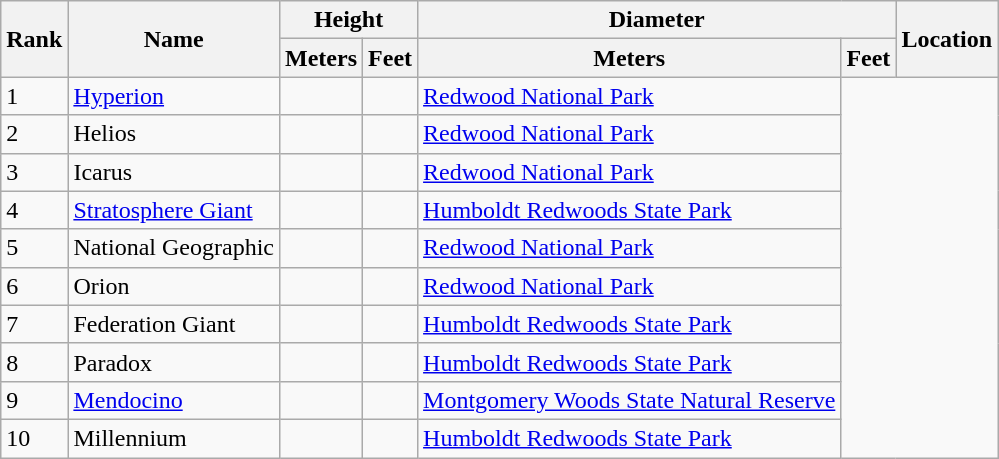<table class="wikitable sortable">
<tr>
<th rowspan=2>Rank</th>
<th rowspan=2>Name</th>
<th colspan=2>Height</th>
<th colspan=2>Diameter</th>
<th rowspan=2>Location</th>
</tr>
<tr>
<th>Meters</th>
<th>Feet</th>
<th>Meters</th>
<th>Feet</th>
</tr>
<tr>
<td>1</td>
<td><a href='#'>Hyperion</a></td>
<td></td>
<td></td>
<td><a href='#'>Redwood National Park</a></td>
</tr>
<tr>
<td>2</td>
<td>Helios</td>
<td></td>
<td></td>
<td><a href='#'>Redwood National Park</a></td>
</tr>
<tr>
<td>3</td>
<td>Icarus</td>
<td></td>
<td></td>
<td><a href='#'>Redwood National Park</a></td>
</tr>
<tr>
<td>4</td>
<td><a href='#'>Stratosphere Giant</a></td>
<td></td>
<td></td>
<td><a href='#'>Humboldt Redwoods State Park</a></td>
</tr>
<tr>
<td>5</td>
<td>National Geographic</td>
<td></td>
<td></td>
<td><a href='#'>Redwood National Park</a></td>
</tr>
<tr>
<td>6</td>
<td>Orion</td>
<td></td>
<td></td>
<td><a href='#'>Redwood National Park</a></td>
</tr>
<tr>
<td>7</td>
<td>Federation Giant</td>
<td></td>
<td></td>
<td><a href='#'>Humboldt Redwoods State Park</a></td>
</tr>
<tr>
<td>8</td>
<td>Paradox</td>
<td></td>
<td></td>
<td><a href='#'>Humboldt Redwoods State Park</a></td>
</tr>
<tr>
<td>9</td>
<td><a href='#'>Mendocino</a></td>
<td></td>
<td></td>
<td><a href='#'>Montgomery Woods State Natural Reserve</a></td>
</tr>
<tr>
<td>10</td>
<td>Millennium</td>
<td></td>
<td></td>
<td><a href='#'>Humboldt Redwoods State Park</a></td>
</tr>
</table>
